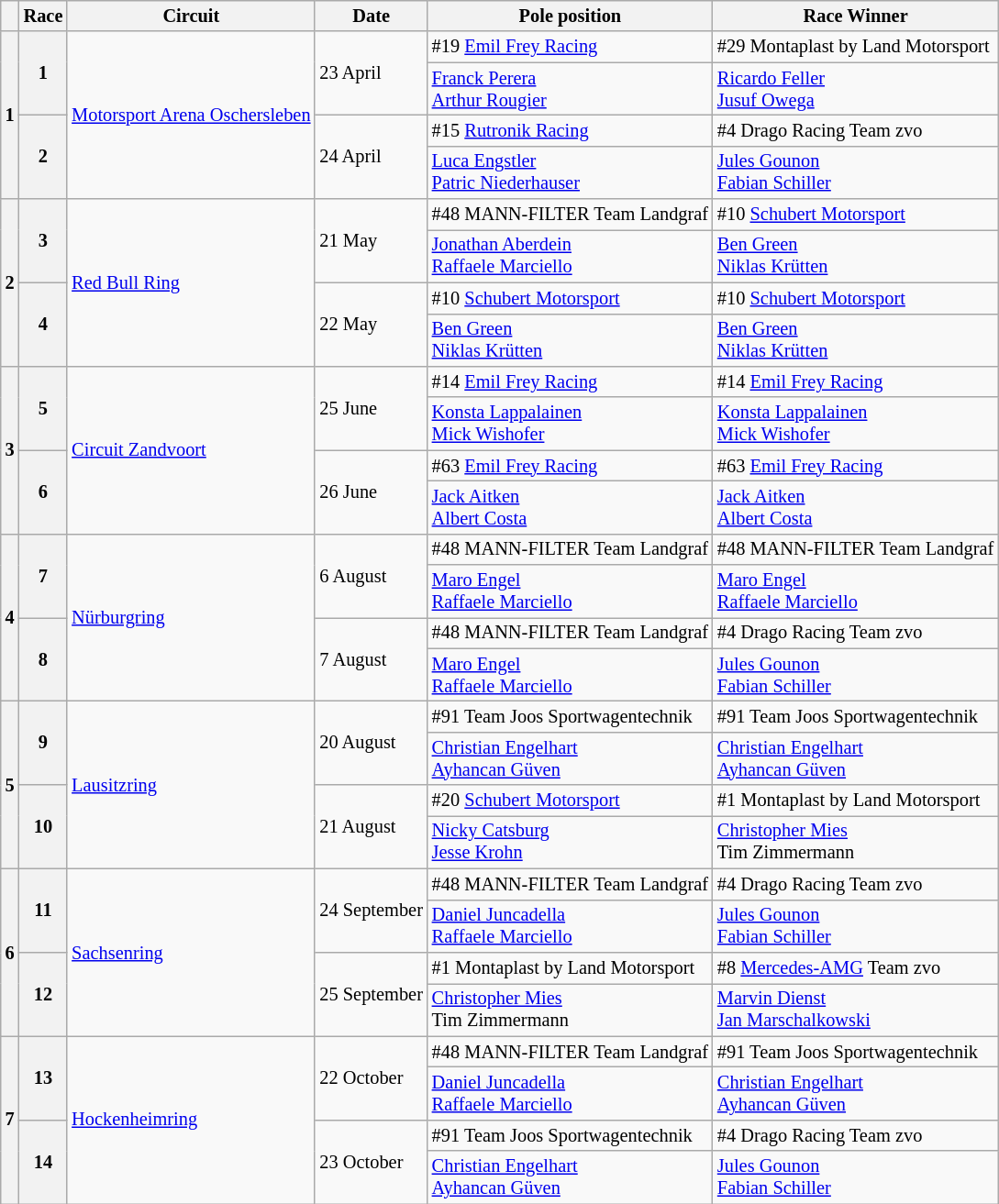<table class="wikitable" style="font-size: 85%;">
<tr>
<th></th>
<th>Race</th>
<th>Circuit</th>
<th>Date</th>
<th>Pole position</th>
<th>Race Winner</th>
</tr>
<tr>
<th rowspan="4">1</th>
<th rowspan="2">1</th>
<td rowspan="4"> <a href='#'>Motorsport Arena Oschersleben</a></td>
<td rowspan="2">23 April</td>
<td> #19 <a href='#'>Emil Frey Racing</a></td>
<td> #29 Montaplast by Land Motorsport</td>
</tr>
<tr>
<td> <a href='#'>Franck Perera</a><br> <a href='#'>Arthur Rougier</a></td>
<td> <a href='#'>Ricardo Feller</a><br> <a href='#'>Jusuf Owega</a></td>
</tr>
<tr>
<th rowspan="2">2</th>
<td rowspan="2">24 April</td>
<td> #15 <a href='#'>Rutronik Racing</a></td>
<td> #4 Drago Racing Team zvo</td>
</tr>
<tr>
<td> <a href='#'>Luca Engstler</a><br> <a href='#'>Patric Niederhauser</a></td>
<td> <a href='#'>Jules Gounon</a><br> <a href='#'>Fabian Schiller</a></td>
</tr>
<tr>
<th rowspan="4">2</th>
<th rowspan="2">3</th>
<td rowspan="4"> <a href='#'>Red Bull Ring</a></td>
<td rowspan="2">21 May</td>
<td> #48 MANN-FILTER Team Landgraf</td>
<td> #10 <a href='#'>Schubert Motorsport</a></td>
</tr>
<tr>
<td> <a href='#'>Jonathan Aberdein</a><br> <a href='#'>Raffaele Marciello</a></td>
<td> <a href='#'>Ben Green</a><br> <a href='#'>Niklas Krütten</a></td>
</tr>
<tr>
<th rowspan="2">4</th>
<td rowspan="2">22 May</td>
<td> #10 <a href='#'>Schubert Motorsport</a></td>
<td> #10 <a href='#'>Schubert Motorsport</a></td>
</tr>
<tr>
<td> <a href='#'>Ben Green</a><br> <a href='#'>Niklas Krütten</a></td>
<td> <a href='#'>Ben Green</a><br> <a href='#'>Niklas Krütten</a></td>
</tr>
<tr>
<th rowspan="4">3</th>
<th rowspan="2">5</th>
<td rowspan="4"> <a href='#'>Circuit Zandvoort</a></td>
<td rowspan="2">25 June</td>
<td> #14 <a href='#'>Emil Frey Racing</a></td>
<td> #14 <a href='#'>Emil Frey Racing</a></td>
</tr>
<tr>
<td> <a href='#'>Konsta Lappalainen</a><br> <a href='#'>Mick Wishofer</a></td>
<td> <a href='#'>Konsta Lappalainen</a><br> <a href='#'>Mick Wishofer</a></td>
</tr>
<tr>
<th rowspan="2">6</th>
<td rowspan="2">26 June</td>
<td> #63 <a href='#'>Emil Frey Racing</a></td>
<td> #63 <a href='#'>Emil Frey Racing</a></td>
</tr>
<tr>
<td> <a href='#'>Jack Aitken</a><br> <a href='#'>Albert Costa</a></td>
<td> <a href='#'>Jack Aitken</a><br> <a href='#'>Albert Costa</a></td>
</tr>
<tr>
<th rowspan="4">4</th>
<th rowspan="2">7</th>
<td rowspan="4"> <a href='#'>Nürburgring</a></td>
<td rowspan="2">6 August</td>
<td> #48 MANN-FILTER Team Landgraf</td>
<td> #48 MANN-FILTER Team Landgraf</td>
</tr>
<tr>
<td> <a href='#'>Maro Engel</a><br> <a href='#'>Raffaele Marciello</a></td>
<td> <a href='#'>Maro Engel</a><br> <a href='#'>Raffaele Marciello</a></td>
</tr>
<tr>
<th rowspan="2">8</th>
<td rowspan="2">7 August</td>
<td> #48 MANN-FILTER Team Landgraf</td>
<td> #4 Drago Racing Team zvo</td>
</tr>
<tr>
<td> <a href='#'>Maro Engel</a><br> <a href='#'>Raffaele Marciello</a></td>
<td> <a href='#'>Jules Gounon</a><br> <a href='#'>Fabian Schiller</a></td>
</tr>
<tr>
<th rowspan="4">5</th>
<th rowspan="2">9</th>
<td rowspan="4"> <a href='#'>Lausitzring</a></td>
<td rowspan="2">20 August</td>
<td> #91 Team Joos Sportwagentechnik</td>
<td> #91 Team Joos Sportwagentechnik</td>
</tr>
<tr>
<td> <a href='#'>Christian Engelhart</a><br> <a href='#'>Ayhancan Güven</a></td>
<td> <a href='#'>Christian Engelhart</a><br> <a href='#'>Ayhancan Güven</a></td>
</tr>
<tr>
<th rowspan="2">10</th>
<td rowspan="2">21 August</td>
<td> #20 <a href='#'>Schubert Motorsport</a></td>
<td> #1 Montaplast by Land Motorsport</td>
</tr>
<tr>
<td> <a href='#'>Nicky Catsburg</a><br> <a href='#'>Jesse Krohn</a></td>
<td> <a href='#'>Christopher Mies</a><br> Tim Zimmermann</td>
</tr>
<tr>
<th rowspan="4">6</th>
<th rowspan="2">11</th>
<td rowspan="4"> <a href='#'>Sachsenring</a></td>
<td rowspan="2">24 September</td>
<td> #48 MANN-FILTER Team Landgraf</td>
<td> #4 Drago Racing Team zvo</td>
</tr>
<tr>
<td> <a href='#'>Daniel Juncadella</a><br> <a href='#'>Raffaele Marciello</a></td>
<td> <a href='#'>Jules Gounon</a><br> <a href='#'>Fabian Schiller</a></td>
</tr>
<tr>
<th rowspan=2>12</th>
<td rowspan=2>25 September</td>
<td> #1 Montaplast by Land Motorsport</td>
<td> #8 <a href='#'>Mercedes-AMG</a> Team zvo</td>
</tr>
<tr>
<td> <a href='#'>Christopher Mies</a><br> Tim Zimmermann</td>
<td> <a href='#'>Marvin Dienst</a><br> <a href='#'>Jan Marschalkowski</a></td>
</tr>
<tr>
<th rowspan="4">7</th>
<th rowspan="2">13</th>
<td rowspan="4"> <a href='#'>Hockenheimring</a></td>
<td rowspan="2">22 October</td>
<td> #48 MANN-FILTER Team Landgraf</td>
<td> #91 Team Joos Sportwagentechnik</td>
</tr>
<tr>
<td> <a href='#'>Daniel Juncadella</a><br> <a href='#'>Raffaele Marciello</a></td>
<td> <a href='#'>Christian Engelhart</a><br> <a href='#'>Ayhancan Güven</a></td>
</tr>
<tr>
<th rowspan="2">14</th>
<td rowspan="2">23 October</td>
<td> #91 Team Joos Sportwagentechnik</td>
<td> #4 Drago Racing Team zvo</td>
</tr>
<tr>
<td> <a href='#'>Christian Engelhart</a><br> <a href='#'>Ayhancan Güven</a></td>
<td> <a href='#'>Jules Gounon</a><br> <a href='#'>Fabian Schiller</a></td>
</tr>
</table>
